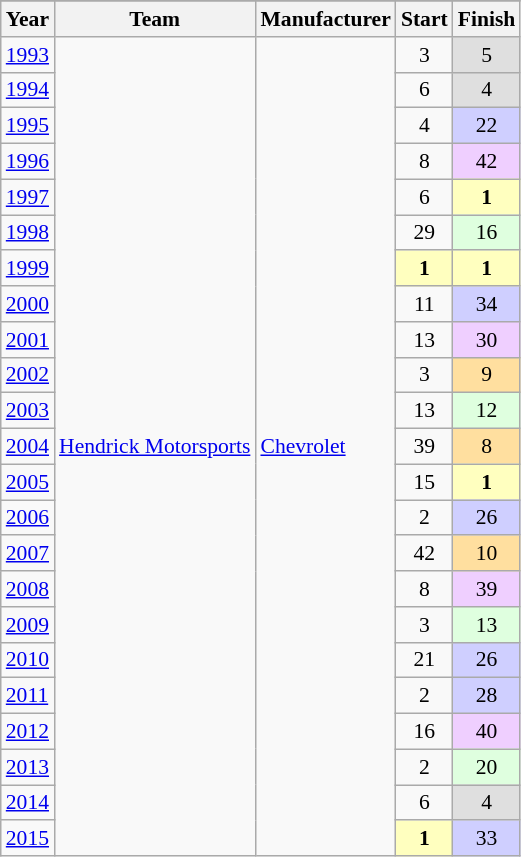<table class="wikitable" style="font-size: 90%;">
<tr>
</tr>
<tr>
<th>Year</th>
<th>Team</th>
<th>Manufacturer</th>
<th>Start</th>
<th>Finish</th>
</tr>
<tr>
<td><a href='#'>1993</a></td>
<td rowspan=23><a href='#'>Hendrick Motorsports</a></td>
<td rowspan=23><a href='#'>Chevrolet</a></td>
<td align=center>3</td>
<td align=center style="background:#dfdfdf;">5</td>
</tr>
<tr>
<td><a href='#'>1994</a></td>
<td align=center>6</td>
<td align=center style="background:#dfdfdf;">4</td>
</tr>
<tr>
<td><a href='#'>1995</a></td>
<td align=center>4</td>
<td align=center style="background:#cfcfff;">22</td>
</tr>
<tr>
<td><a href='#'>1996</a></td>
<td align=center>8</td>
<td align=center style="background:#efcfff;">42</td>
</tr>
<tr>
<td><a href='#'>1997</a></td>
<td align=center>6</td>
<td align=center style="background:#ffffbf;"><strong>1</strong></td>
</tr>
<tr>
<td><a href='#'>1998</a></td>
<td align=center>29</td>
<td align=center style="background:#dfffdf;">16</td>
</tr>
<tr>
<td><a href='#'>1999</a></td>
<td align=center style="background:#ffffbf;"><strong>1</strong></td>
<td align=center style="background:#ffffbf;"><strong>1</strong></td>
</tr>
<tr>
<td><a href='#'>2000</a></td>
<td align=center>11</td>
<td align=center style="background:#cfcfff;">34</td>
</tr>
<tr>
<td><a href='#'>2001</a></td>
<td align=center>13</td>
<td align=center style="background:#efcfff;">30</td>
</tr>
<tr>
<td><a href='#'>2002</a></td>
<td align=center>3</td>
<td align=center style="background:#ffdf9f;">9</td>
</tr>
<tr>
<td><a href='#'>2003</a></td>
<td align=center>13</td>
<td align=center style="background:#dfffdf;">12</td>
</tr>
<tr>
<td><a href='#'>2004</a></td>
<td align=center>39</td>
<td align=center style="background:#ffdf9f;">8</td>
</tr>
<tr>
<td><a href='#'>2005</a></td>
<td align=center>15</td>
<td align=center style="background:#ffffbf;"><strong>1</strong></td>
</tr>
<tr>
<td><a href='#'>2006</a></td>
<td align=center>2</td>
<td align=center style="background:#cfcfff;">26</td>
</tr>
<tr>
<td><a href='#'>2007</a></td>
<td align=center>42</td>
<td align=center style="background:#ffdf9f;">10</td>
</tr>
<tr>
<td><a href='#'>2008</a></td>
<td align=center>8</td>
<td align=center style="background:#efcfff;">39</td>
</tr>
<tr>
<td><a href='#'>2009</a></td>
<td align=center>3</td>
<td align=center style="background:#dfffdf;">13</td>
</tr>
<tr>
<td><a href='#'>2010</a></td>
<td align=center>21</td>
<td align=center style="background:#cfcfff;">26</td>
</tr>
<tr>
<td><a href='#'>2011</a></td>
<td align=center>2</td>
<td align=center style="background:#cfcfff;">28</td>
</tr>
<tr>
<td><a href='#'>2012</a></td>
<td align=center>16</td>
<td align=center style="background:#efcfff;">40</td>
</tr>
<tr>
<td><a href='#'>2013</a></td>
<td align=center>2</td>
<td align=center style="background:#dfffdf;">20</td>
</tr>
<tr>
<td><a href='#'>2014</a></td>
<td align=center>6</td>
<td align=center style="background:#dfdfdf;">4</td>
</tr>
<tr>
<td><a href='#'>2015</a></td>
<td align=center style="background:#ffffbf;"><strong>1</strong></td>
<td align=center style="background:#cfcfff;">33</td>
</tr>
</table>
